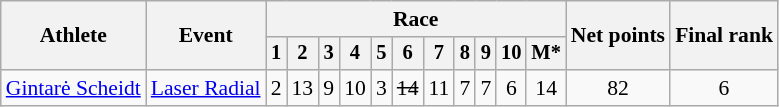<table class="wikitable" style="font-size:90%">
<tr>
<th rowspan="2">Athlete</th>
<th rowspan="2">Event</th>
<th colspan=11>Race</th>
<th rowspan=2>Net points</th>
<th rowspan=2>Final rank</th>
</tr>
<tr style="font-size:95%">
<th>1</th>
<th>2</th>
<th>3</th>
<th>4</th>
<th>5</th>
<th>6</th>
<th>7</th>
<th>8</th>
<th>9</th>
<th>10</th>
<th>M*</th>
</tr>
<tr align=center>
<td align=left><a href='#'>Gintarė Scheidt</a></td>
<td align=left><a href='#'>Laser Radial</a></td>
<td>2</td>
<td>13</td>
<td>9</td>
<td>10</td>
<td>3</td>
<td><s>14</s></td>
<td>11</td>
<td>7</td>
<td>7</td>
<td>6</td>
<td>14</td>
<td>82</td>
<td>6</td>
</tr>
</table>
